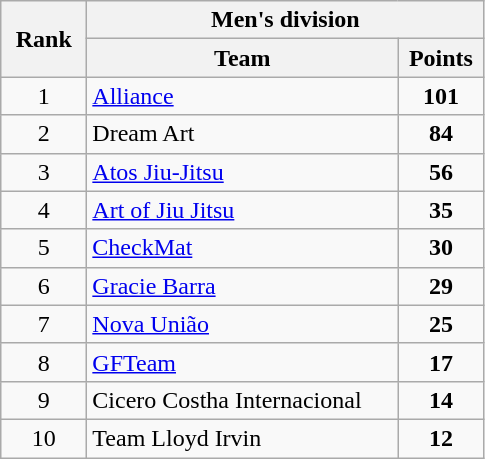<table class="wikitable" style="text-align:center;">
<tr>
<th rowspan="2" width="50">Rank</th>
<th colspan="2">Men's division</th>
</tr>
<tr>
<th width="200">Team</th>
<th width="50">Points</th>
</tr>
<tr>
<td>1</td>
<td style=text-align:left><a href='#'> Alliance</a></td>
<td><strong>101</strong></td>
</tr>
<tr>
<td>2</td>
<td style=text-align:left>Dream Art</td>
<td><strong>84</strong></td>
</tr>
<tr>
<td>3</td>
<td style=text-align:left><a href='#'>Atos Jiu-Jitsu</a></td>
<td><strong>56</strong></td>
</tr>
<tr>
<td>4</td>
<td style=text-align:left><a href='#'>Art of Jiu Jitsu</a></td>
<td><strong>35</strong></td>
</tr>
<tr>
<td>5</td>
<td style=text-align:left><a href='#'>CheckMat</a></td>
<td><strong>30</strong></td>
</tr>
<tr>
<td>6</td>
<td style=text-align:left><a href='#'>Gracie Barra</a></td>
<td><strong>29</strong></td>
</tr>
<tr>
<td>7</td>
<td style=text-align:left><a href='#'>Nova União</a></td>
<td><strong>25</strong></td>
</tr>
<tr>
<td>8</td>
<td style=text-align:left><a href='#'>GFTeam</a></td>
<td><strong>17</strong></td>
</tr>
<tr>
<td>9</td>
<td style=text-align:left>Cicero Costha Internacional</td>
<td><strong>14</strong></td>
</tr>
<tr>
<td>10</td>
<td style=text-align:left>Team Lloyd Irvin</td>
<td><strong>12</strong></td>
</tr>
</table>
